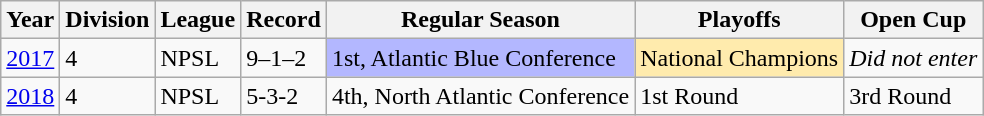<table class="wikitable">
<tr>
<th>Year</th>
<th>Division</th>
<th>League</th>
<th>Record</th>
<th>Regular Season</th>
<th>Playoffs</th>
<th>Open Cup</th>
</tr>
<tr>
<td><a href='#'>2017</a></td>
<td>4</td>
<td>NPSL</td>
<td>9–1–2</td>
<td bgcolor="B3B7FF">1st, Atlantic Blue Conference</td>
<td bgcolor="FFEBAD">National Champions</td>
<td><em>Did not enter</em></td>
</tr>
<tr>
<td><a href='#'>2018</a></td>
<td>4</td>
<td>NPSL</td>
<td>5-3-2</td>
<td>4th, North Atlantic Conference</td>
<td>1st Round</td>
<td>3rd Round</td>
</tr>
</table>
